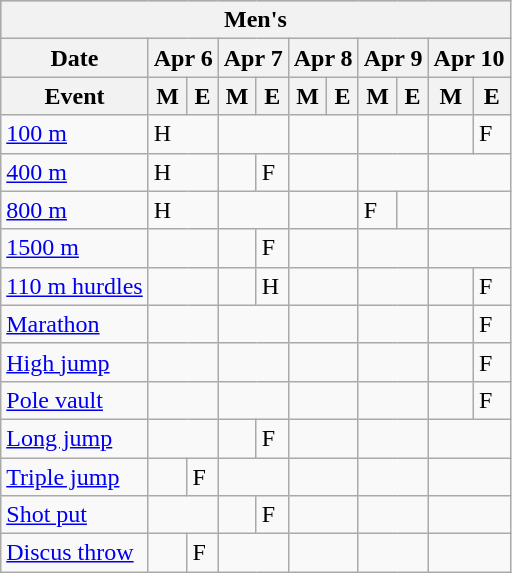<table class="wikitable olympic-schedule athletics">
<tr style="background:#9acdff;">
<th colspan=11>Men's</th>
</tr>
<tr>
<th>Date</th>
<th colspan="2">Apr 6</th>
<th colspan="2">Apr 7</th>
<th colspan="2">Apr 8</th>
<th colspan="2">Apr 9</th>
<th colspan="2">Apr 10</th>
</tr>
<tr>
<th>Event</th>
<th>M</th>
<th>E</th>
<th>M</th>
<th>E</th>
<th>M</th>
<th>E</th>
<th>M</th>
<th>E</th>
<th>M</th>
<th>E</th>
</tr>
<tr>
<td class="event"><a href='#'>100 m</a></td>
<td colspan=2 class="heats">H</td>
<td colspan="2"></td>
<td colspan="2"></td>
<td colspan="2"></td>
<td></td>
<td class="final">F</td>
</tr>
<tr>
<td class="event"><a href='#'>400 m</a></td>
<td colspan=2 class="heats">H</td>
<td></td>
<td class="final">F</td>
<td colspan="2"></td>
<td colspan="2"></td>
<td colspan="2"></td>
</tr>
<tr>
<td class="event"><a href='#'>800 m</a></td>
<td colspan=2 class="heats">H</td>
<td colspan="2"></td>
<td colspan="2"></td>
<td class="final">F</td>
<td></td>
<td colspan="2"></td>
</tr>
<tr>
<td class="event"><a href='#'>1500 m</a></td>
<td colspan="2"></td>
<td></td>
<td class="final">F</td>
<td colspan="2"></td>
<td colspan="2"></td>
<td colspan="2"></td>
</tr>
<tr>
<td class="event"><a href='#'>110 m hurdles</a></td>
<td colspan="2"></td>
<td></td>
<td class="heats">H</td>
<td colspan="2"></td>
<td colspan="2"></td>
<td></td>
<td class="final">F</td>
</tr>
<tr>
<td class="event"><a href='#'>Marathon</a></td>
<td colspan="2"></td>
<td colspan="2"></td>
<td colspan="2"></td>
<td colspan="2"></td>
<td></td>
<td class="final">F</td>
</tr>
<tr>
<td class="event"><a href='#'>High jump</a></td>
<td colspan="2"></td>
<td colspan="2"></td>
<td colspan="2"></td>
<td colspan="2"></td>
<td></td>
<td class="final">F</td>
</tr>
<tr>
<td class="event"><a href='#'>Pole vault</a></td>
<td colspan="2"></td>
<td colspan="2"></td>
<td colspan="2"></td>
<td colspan="2"></td>
<td></td>
<td class="final">F</td>
</tr>
<tr>
<td class="event"><a href='#'>Long jump</a></td>
<td colspan="2"></td>
<td></td>
<td class="final">F</td>
<td colspan="2"></td>
<td colspan="2"></td>
<td colspan="2"></td>
</tr>
<tr>
<td class="event"><a href='#'>Triple jump</a></td>
<td></td>
<td class="final">F</td>
<td colspan="2"></td>
<td colspan="2"></td>
<td colspan="2"></td>
<td colspan="2"></td>
</tr>
<tr>
<td class="event"><a href='#'>Shot put</a></td>
<td colspan="2"></td>
<td></td>
<td class="final">F</td>
<td colspan="2"></td>
<td colspan="2"></td>
<td colspan="2"></td>
</tr>
<tr>
<td class="event"><a href='#'>Discus throw</a></td>
<td></td>
<td class="final">F</td>
<td colspan="2"></td>
<td colspan="2"></td>
<td colspan="2"></td>
<td colspan="2"></td>
</tr>
</table>
